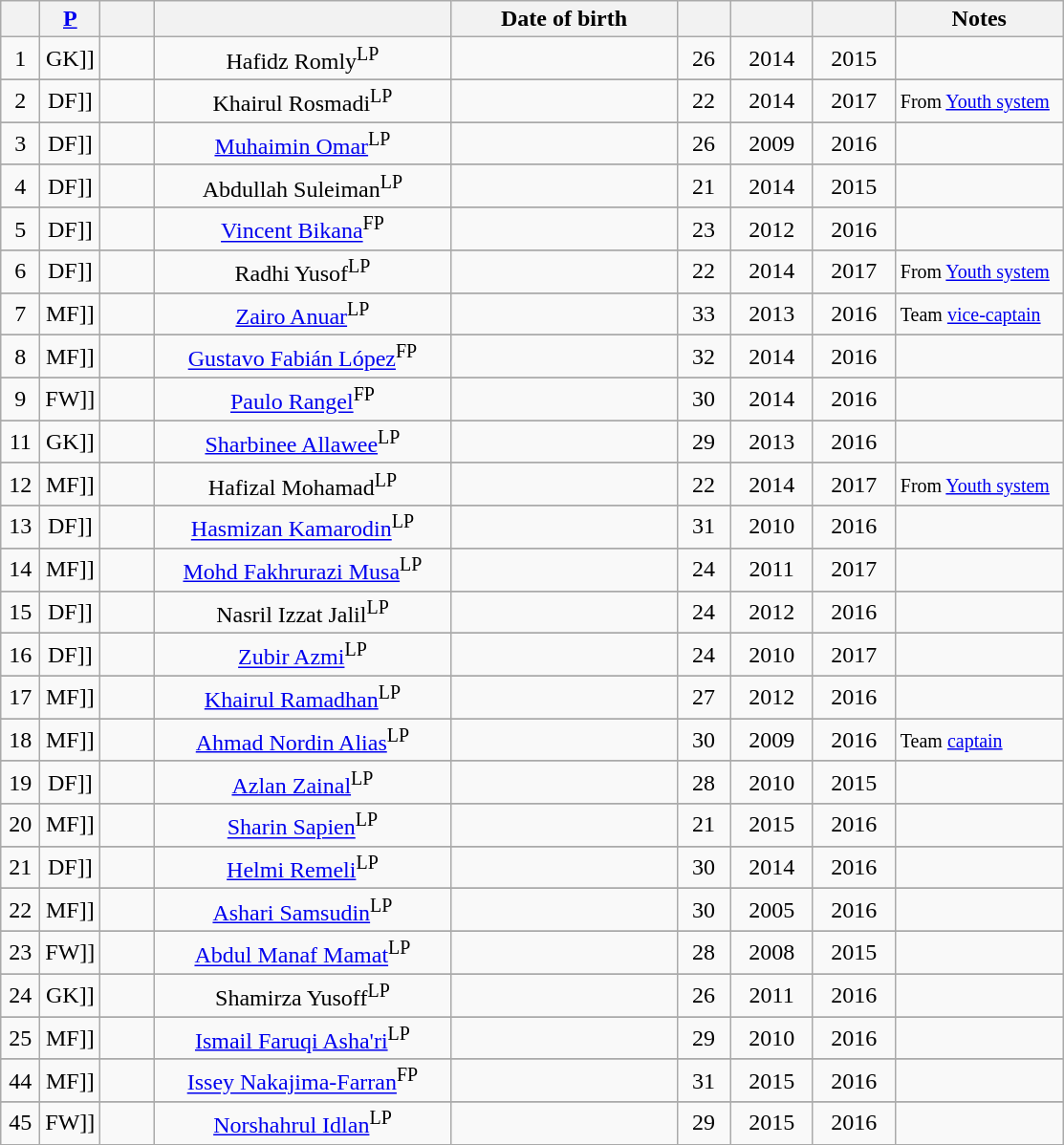<table class="wikitable sortable" style="text-align: center;">
<tr>
<th width=20></th>
<th width=30><a href='#'>P</a></th>
<th width=30></th>
<th width=200></th>
<th width=150>Date of birth</th>
<th width=30></th>
<th width=50></th>
<th width=50></th>
<th width=110>Notes</th>
</tr>
<tr>
<td>1</td>
<td [[>GK]]</td>
<td></td>
<td>Hafidz Romly<sup>LP</sup></td>
<td></td>
<td>26</td>
<td>2014</td>
<td>2015</td>
<td></td>
</tr>
<tr>
</tr>
<tr>
<td>2</td>
<td [[>DF]]</td>
<td></td>
<td>Khairul Rosmadi<sup>LP</sup></td>
<td></td>
<td>22</td>
<td>2014</td>
<td>2017</td>
<td align="left"><small> From <a href='#'>Youth system</a></small></td>
</tr>
<tr>
</tr>
<tr>
<td>3</td>
<td [[>DF]]</td>
<td></td>
<td><a href='#'>Muhaimin Omar</a><sup>LP</sup></td>
<td></td>
<td>26</td>
<td>2009</td>
<td>2016</td>
<td></td>
</tr>
<tr>
</tr>
<tr>
<td>4</td>
<td [[>DF]]</td>
<td></td>
<td>Abdullah Suleiman<sup>LP</sup></td>
<td></td>
<td>21</td>
<td>2014</td>
<td>2015</td>
<td></td>
</tr>
<tr>
</tr>
<tr>
<td>5</td>
<td [[>DF]]</td>
<td></td>
<td><a href='#'>Vincent Bikana</a><sup>FP</sup></td>
<td></td>
<td>23</td>
<td>2012</td>
<td>2016</td>
<td></td>
</tr>
<tr>
</tr>
<tr>
<td>6</td>
<td [[>DF]]</td>
<td></td>
<td>Radhi Yusof<sup>LP</sup></td>
<td></td>
<td>22</td>
<td>2014</td>
<td>2017</td>
<td align="left"><small> From <a href='#'>Youth system</a></small></td>
</tr>
<tr>
</tr>
<tr>
<td>7</td>
<td [[>MF]]</td>
<td></td>
<td><a href='#'>Zairo Anuar</a><sup>LP</sup></td>
<td></td>
<td>33</td>
<td>2013</td>
<td>2016</td>
<td align="left"><small>Team <a href='#'>vice-captain</a></small></td>
</tr>
<tr>
</tr>
<tr>
<td>8</td>
<td [[>MF]]</td>
<td></td>
<td><a href='#'>Gustavo Fabián López</a><sup>FP</sup></td>
<td></td>
<td>32</td>
<td>2014</td>
<td>2016</td>
<td></td>
</tr>
<tr>
</tr>
<tr>
<td>9</td>
<td [[>FW]]</td>
<td></td>
<td><a href='#'>Paulo Rangel</a><sup>FP</sup></td>
<td></td>
<td>30</td>
<td>2014</td>
<td>2016</td>
<td></td>
</tr>
<tr>
</tr>
<tr>
<td>11</td>
<td [[>GK]]</td>
<td></td>
<td><a href='#'>Sharbinee Allawee</a><sup>LP</sup></td>
<td></td>
<td>29</td>
<td>2013</td>
<td>2016</td>
<td></td>
</tr>
<tr>
</tr>
<tr>
<td>12</td>
<td [[>MF]]</td>
<td></td>
<td>Hafizal Mohamad<sup>LP</sup></td>
<td></td>
<td>22</td>
<td>2014</td>
<td>2017</td>
<td align="left"><small> From <a href='#'>Youth system</a></small></td>
</tr>
<tr>
</tr>
<tr>
<td>13</td>
<td [[>DF]]</td>
<td></td>
<td><a href='#'>Hasmizan Kamarodin</a><sup>LP</sup></td>
<td></td>
<td>31</td>
<td>2010</td>
<td>2016</td>
<td></td>
</tr>
<tr>
</tr>
<tr>
<td>14</td>
<td [[>MF]]</td>
<td></td>
<td><a href='#'>Mohd Fakhrurazi Musa</a><sup>LP</sup></td>
<td></td>
<td>24</td>
<td>2011</td>
<td>2017</td>
<td></td>
</tr>
<tr>
</tr>
<tr>
<td>15</td>
<td [[>DF]]</td>
<td></td>
<td>Nasril Izzat Jalil<sup>LP</sup></td>
<td></td>
<td>24</td>
<td>2012</td>
<td>2016</td>
<td></td>
</tr>
<tr>
</tr>
<tr>
<td>16</td>
<td [[>DF]]</td>
<td></td>
<td><a href='#'>Zubir Azmi</a><sup>LP</sup></td>
<td></td>
<td>24</td>
<td>2010</td>
<td>2017</td>
<td></td>
</tr>
<tr>
</tr>
<tr>
<td>17</td>
<td [[>MF]]</td>
<td></td>
<td><a href='#'>Khairul Ramadhan</a><sup>LP</sup></td>
<td></td>
<td>27</td>
<td>2012</td>
<td>2016</td>
<td></td>
</tr>
<tr>
</tr>
<tr>
<td>18</td>
<td [[>MF]]</td>
<td></td>
<td><a href='#'>Ahmad Nordin Alias</a><sup>LP</sup></td>
<td></td>
<td>30</td>
<td>2009</td>
<td>2016</td>
<td align="left"><small>Team <a href='#'>captain</a></small></td>
</tr>
<tr>
</tr>
<tr>
<td>19</td>
<td [[>DF]]</td>
<td></td>
<td><a href='#'>Azlan Zainal</a><sup>LP</sup></td>
<td></td>
<td>28</td>
<td>2010</td>
<td>2015</td>
<td></td>
</tr>
<tr>
</tr>
<tr>
<td>20</td>
<td [[>MF]]</td>
<td></td>
<td><a href='#'>Sharin Sapien</a><sup>LP</sup></td>
<td></td>
<td>21</td>
<td>2015</td>
<td>2016</td>
<td></td>
</tr>
<tr>
</tr>
<tr>
<td>21</td>
<td [[>DF]]</td>
<td></td>
<td><a href='#'>Helmi Remeli</a><sup>LP</sup></td>
<td></td>
<td>30</td>
<td>2014</td>
<td>2016</td>
<td></td>
</tr>
<tr>
</tr>
<tr>
<td>22</td>
<td [[>MF]]</td>
<td></td>
<td><a href='#'>Ashari Samsudin</a><sup>LP</sup></td>
<td></td>
<td>30</td>
<td>2005</td>
<td>2016</td>
<td></td>
</tr>
<tr>
</tr>
<tr>
<td>23</td>
<td [[>FW]]</td>
<td></td>
<td><a href='#'>Abdul Manaf Mamat</a><sup>LP</sup></td>
<td></td>
<td>28</td>
<td>2008</td>
<td>2015</td>
<td></td>
</tr>
<tr>
</tr>
<tr>
<td>24</td>
<td [[>GK]]</td>
<td></td>
<td>Shamirza Yusoff<sup>LP</sup></td>
<td></td>
<td>26</td>
<td>2011</td>
<td>2016</td>
<td></td>
</tr>
<tr>
</tr>
<tr>
<td>25</td>
<td [[>MF]]</td>
<td></td>
<td><a href='#'>Ismail Faruqi Asha'ri</a><sup>LP</sup></td>
<td></td>
<td>29</td>
<td>2010</td>
<td>2016</td>
<td></td>
</tr>
<tr>
</tr>
<tr>
<td>44</td>
<td [[>MF]]</td>
<td></td>
<td><a href='#'>Issey Nakajima-Farran</a><sup>FP</sup></td>
<td></td>
<td>31</td>
<td>2015</td>
<td>2016</td>
<td></td>
</tr>
<tr>
</tr>
<tr>
<td>45</td>
<td [[>FW]]</td>
<td></td>
<td><a href='#'>Norshahrul Idlan</a><sup>LP</sup></td>
<td></td>
<td>29</td>
<td>2015</td>
<td>2016</td>
<td></td>
</tr>
<tr>
</tr>
</table>
